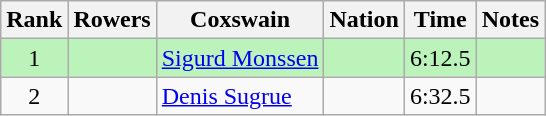<table class="wikitable sortable" style="text-align:center">
<tr>
<th>Rank</th>
<th>Rowers</th>
<th>Coxswain</th>
<th>Nation</th>
<th>Time</th>
<th>Notes</th>
</tr>
<tr bgcolor=bbf3bb>
<td>1</td>
<td align=left></td>
<td align=left><a href='#'>Sigurd Monssen</a></td>
<td align=left></td>
<td>6:12.5</td>
<td></td>
</tr>
<tr>
<td>2</td>
<td align=left></td>
<td align=left><a href='#'>Denis Sugrue</a></td>
<td align=left></td>
<td>6:32.5</td>
<td></td>
</tr>
</table>
